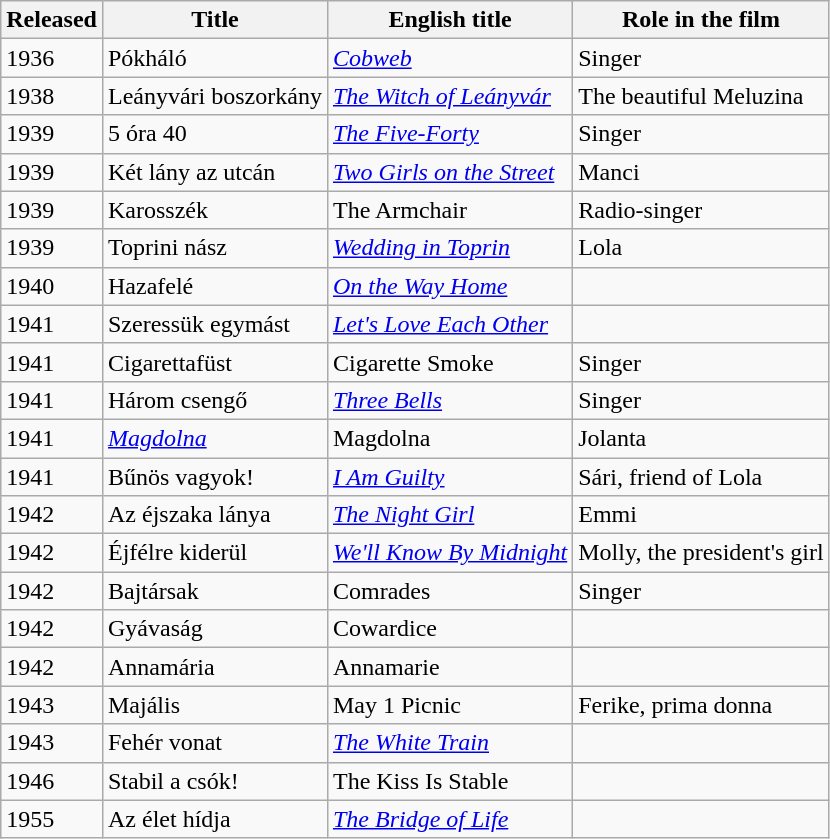<table class="wikitable" border="1">
<tr>
<th>Released</th>
<th>Title</th>
<th>English title</th>
<th>Role in the film</th>
</tr>
<tr>
<td>1936</td>
<td>Pókháló</td>
<td><em><a href='#'>Cobweb</a></em></td>
<td>Singer</td>
</tr>
<tr>
<td>1938</td>
<td>Leányvári boszorkány</td>
<td><em><a href='#'>The Witch of Leányvár</a></em></td>
<td>The beautiful Meluzina</td>
</tr>
<tr>
<td>1939</td>
<td>5 óra 40</td>
<td><em><a href='#'>The Five-Forty</a></em></td>
<td>Singer</td>
</tr>
<tr>
<td>1939</td>
<td>Két lány az utcán</td>
<td><em><a href='#'>Two Girls on the Street</a></em></td>
<td>Manci</td>
</tr>
<tr>
<td>1939</td>
<td>Karosszék</td>
<td>The Armchair</td>
<td>Radio-singer</td>
</tr>
<tr>
<td>1939</td>
<td>Toprini nász</td>
<td><em><a href='#'>Wedding in Toprin</a></em></td>
<td>Lola</td>
</tr>
<tr>
<td>1940</td>
<td>Hazafelé</td>
<td><em><a href='#'>On the Way Home</a></em></td>
<td></td>
</tr>
<tr>
<td>1941</td>
<td>Szeressük egymást</td>
<td><em><a href='#'>Let's Love Each Other</a></em></td>
<td></td>
</tr>
<tr>
<td>1941</td>
<td>Cigarettafüst</td>
<td>Cigarette Smoke</td>
<td>Singer</td>
</tr>
<tr>
<td>1941</td>
<td>Három csengő</td>
<td><em><a href='#'>Three Bells</a></em></td>
<td>Singer</td>
</tr>
<tr>
<td>1941</td>
<td><em><a href='#'>Magdolna</a></em></td>
<td>Magdolna</td>
<td>Jolanta</td>
</tr>
<tr>
<td>1941</td>
<td>Bűnös vagyok!</td>
<td><em><a href='#'>I Am Guilty</a></em></td>
<td>Sári, friend of Lola</td>
</tr>
<tr>
<td>1942</td>
<td>Az éjszaka lánya</td>
<td><em><a href='#'>The Night Girl</a></em></td>
<td>Emmi</td>
</tr>
<tr>
<td>1942</td>
<td>Éjfélre kiderül</td>
<td><em><a href='#'>We'll Know By Midnight</a></em></td>
<td>Molly, the president's girl</td>
</tr>
<tr>
<td>1942</td>
<td>Bajtársak</td>
<td>Comrades</td>
<td>Singer</td>
</tr>
<tr>
<td>1942</td>
<td>Gyávaság</td>
<td>Cowardice</td>
<td></td>
</tr>
<tr>
<td>1942</td>
<td>Annamária</td>
<td>Annamarie</td>
<td></td>
</tr>
<tr>
<td>1943</td>
<td>Majális</td>
<td>May 1 Picnic</td>
<td>Ferike, prima donna</td>
</tr>
<tr>
<td>1943</td>
<td>Fehér vonat</td>
<td><em><a href='#'>The White Train</a></em></td>
<td></td>
</tr>
<tr>
<td>1946</td>
<td>Stabil a csók!</td>
<td>The Kiss Is Stable</td>
<td></td>
</tr>
<tr>
<td>1955</td>
<td>Az élet hídja</td>
<td><em><a href='#'>The Bridge of Life</a></em></td>
<td></td>
</tr>
</table>
